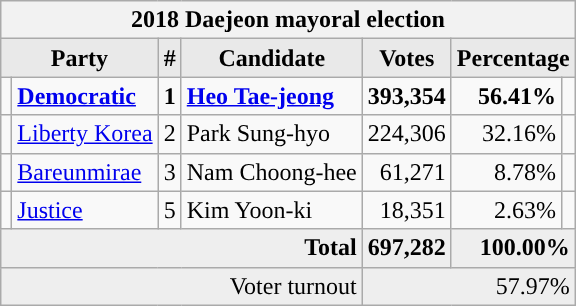<table class="wikitable">
<tr>
<th colspan="7">2018 Daejeon mayoral election</th>
</tr>
<tr>
<th style="background-color:#E9E9E9" colspan=2>Party</th>
<th style="background-color:#E9E9E9">#</th>
<th style="background-color:#E9E9E9">Candidate</th>
<th style="background-color:#E9E9E9">Votes</th>
<th style="background-color:#E9E9E9" colspan=2>Percentage</th>
</tr>
<tr style="font-weight:bold">
<td></td>
<td align=left><a href='#'>Democratic</a></td>
<td align=center>1</td>
<td align=left><a href='#'>Heo Tae-jeong</a></td>
<td align=right>393,354</td>
<td align=right>56.41%</td>
<td align=right></td>
</tr>
<tr>
<td></td>
<td align=left><a href='#'>Liberty Korea</a></td>
<td align=center>2</td>
<td align=left>Park Sung-hyo</td>
<td align=right>224,306</td>
<td align=right>32.16%</td>
<td align=right></td>
</tr>
<tr>
<td></td>
<td align=left><a href='#'>Bareunmirae</a></td>
<td align=center>3</td>
<td align=left>Nam Choong-hee</td>
<td align=right>61,271</td>
<td align=right>8.78%</td>
<td align=right></td>
</tr>
<tr>
<td></td>
<td align=left><a href='#'>Justice</a></td>
<td align=center>5</td>
<td align=left>Kim Yoon-ki</td>
<td align=right>18,351</td>
<td align=right>2.63%</td>
<td align=right></td>
</tr>
<tr bgcolor="#EEEEEE" style="font-weight:bold">
<td colspan="4" align=right>Total</td>
<td align=right>697,282</td>
<td align=right colspan=2>100.00%</td>
</tr>
<tr bgcolor="#EEEEEE">
<td colspan="4" align="right">Voter turnout</td>
<td colspan="3" align="right">57.97%</td>
</tr>
</table>
